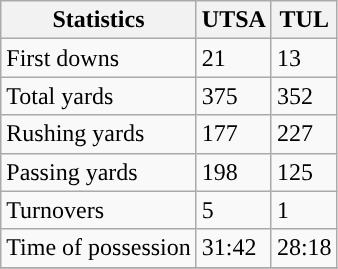<table class="wikitable" style="float: left;">
<tr>
<th>Statistics</th>
<th>UTSA</th>
<th>TUL</th>
</tr>
<tr>
<td>First downs</td>
<td>21</td>
<td>13</td>
</tr>
<tr>
<td>Total yards</td>
<td>375</td>
<td>352</td>
</tr>
<tr>
<td>Rushing yards</td>
<td>177</td>
<td>227</td>
</tr>
<tr>
<td>Passing yards</td>
<td>198</td>
<td>125</td>
</tr>
<tr>
<td>Turnovers</td>
<td>5</td>
<td>1</td>
</tr>
<tr>
<td>Time of possession</td>
<td>31:42</td>
<td>28:18</td>
</tr>
<tr>
</tr>
</table>
